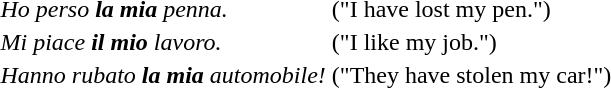<table>
<tr>
<td><em>Ho perso <strong>la mia</strong> penna.</em></td>
<td>("I have lost my pen.")</td>
</tr>
<tr>
<td><em>Mi piace <strong>il mio</strong> lavoro.</em></td>
<td>("I like my job.")</td>
</tr>
<tr>
<td><em>Hanno rubato <strong>la mia</strong> automobile!</em></td>
<td>("They have stolen my car!")</td>
</tr>
</table>
